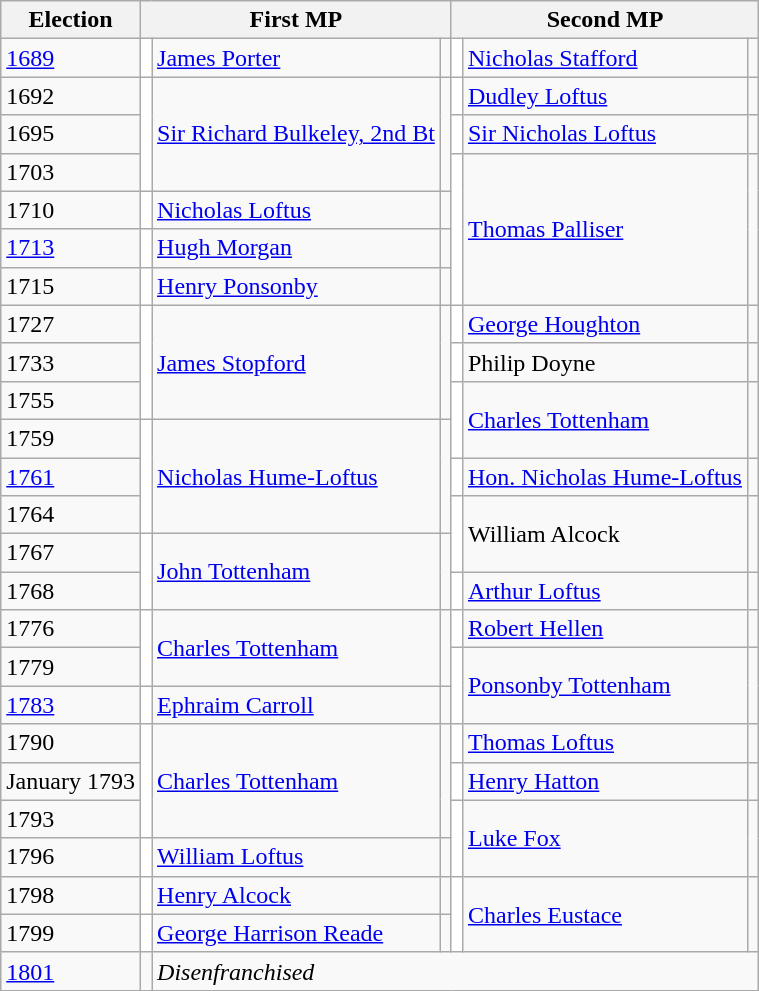<table class="wikitable">
<tr>
<th>Election</th>
<th colspan=3>First MP</th>
<th colspan=3>Second MP</th>
</tr>
<tr>
<td><a href='#'>1689</a></td>
<td style="background-color: white"></td>
<td><a href='#'>James Porter</a></td>
<td></td>
<td style="background-color: white"></td>
<td><a href='#'>Nicholas Stafford</a></td>
<td></td>
</tr>
<tr>
<td>1692</td>
<td rowspan="3" style="background-color: white"></td>
<td rowspan="3"><a href='#'>Sir Richard Bulkeley, 2nd Bt</a></td>
<td rowspan="3"></td>
<td style="background-color: white"></td>
<td><a href='#'>Dudley Loftus</a></td>
<td></td>
</tr>
<tr>
<td>1695</td>
<td style="background-color: white"></td>
<td><a href='#'>Sir Nicholas Loftus</a> </td>
<td></td>
</tr>
<tr>
<td>1703</td>
<td rowspan="4" style="background-color: white"></td>
<td rowspan="4"><a href='#'>Thomas Palliser</a></td>
<td rowspan="4"></td>
</tr>
<tr>
<td>1710</td>
<td style="background-color: white"></td>
<td><a href='#'>Nicholas Loftus</a></td>
<td></td>
</tr>
<tr>
<td><a href='#'>1713</a></td>
<td style="background-color: white"></td>
<td><a href='#'>Hugh Morgan</a></td>
<td></td>
</tr>
<tr>
<td>1715</td>
<td style="background-color: white"></td>
<td><a href='#'>Henry Ponsonby</a></td>
<td></td>
</tr>
<tr>
<td>1727</td>
<td rowspan="3" style="background-color: white"></td>
<td rowspan="3"><a href='#'>James Stopford</a></td>
<td rowspan="3"></td>
<td style="background-color: white"></td>
<td><a href='#'>George Houghton</a></td>
<td></td>
</tr>
<tr>
<td>1733</td>
<td style="background-color: white"></td>
<td>Philip Doyne</td>
<td></td>
</tr>
<tr>
<td>1755</td>
<td rowspan="2" style="background-color: white"></td>
<td rowspan="2"><a href='#'>Charles Tottenham</a></td>
<td rowspan="2"></td>
</tr>
<tr>
<td>1759</td>
<td rowspan="3" style="background-color: white"></td>
<td rowspan="3"><a href='#'>Nicholas Hume-Loftus</a></td>
<td rowspan="3"></td>
</tr>
<tr>
<td><a href='#'>1761</a></td>
<td style="background-color: white"></td>
<td><a href='#'>Hon. Nicholas Hume-Loftus</a></td>
<td></td>
</tr>
<tr>
<td>1764</td>
<td rowspan="2" style="background-color: white"></td>
<td rowspan="2">William Alcock</td>
<td rowspan="2"></td>
</tr>
<tr>
<td>1767</td>
<td rowspan="2" style="background-color: white"></td>
<td rowspan="2"><a href='#'>John Tottenham</a></td>
<td rowspan="2"></td>
</tr>
<tr>
<td>1768</td>
<td style="background-color: white"></td>
<td><a href='#'>Arthur Loftus</a></td>
<td></td>
</tr>
<tr>
<td>1776</td>
<td rowspan="2" style="background-color: white"></td>
<td rowspan="2"><a href='#'>Charles Tottenham</a></td>
<td rowspan="2"></td>
<td style="background-color: white"></td>
<td><a href='#'>Robert Hellen</a></td>
<td></td>
</tr>
<tr>
<td>1779</td>
<td rowspan="2" style="background-color: white"></td>
<td rowspan="2"><a href='#'>Ponsonby Tottenham</a></td>
<td rowspan="2"></td>
</tr>
<tr>
<td><a href='#'>1783</a></td>
<td style="background-color: white"></td>
<td><a href='#'>Ephraim Carroll</a></td>
<td></td>
</tr>
<tr>
<td>1790</td>
<td rowspan="3" style="background-color: white"></td>
<td rowspan="3"><a href='#'>Charles Tottenham</a></td>
<td rowspan="3"></td>
<td style="background-color: white"></td>
<td><a href='#'>Thomas Loftus</a></td>
<td></td>
</tr>
<tr>
<td>January 1793</td>
<td style="background-color: white"></td>
<td><a href='#'>Henry Hatton</a></td>
<td></td>
</tr>
<tr>
<td>1793</td>
<td rowspan="2" style="background-color: white"></td>
<td rowspan="2"><a href='#'>Luke Fox</a></td>
<td rowspan="2"></td>
</tr>
<tr>
<td>1796</td>
<td style="background-color: white"></td>
<td><a href='#'>William Loftus</a></td>
<td></td>
</tr>
<tr>
<td>1798</td>
<td style="background-color: white"></td>
<td><a href='#'>Henry Alcock</a></td>
<td></td>
<td rowspan="2" style="background-color: white"></td>
<td rowspan="2"><a href='#'>Charles Eustace</a></td>
<td rowspan="2"></td>
</tr>
<tr>
<td>1799</td>
<td style="background-color: white"></td>
<td><a href='#'>George Harrison Reade</a></td>
<td></td>
</tr>
<tr>
<td><a href='#'>1801</a></td>
<td></td>
<td colspan="5"><em>Disenfranchised</em></td>
</tr>
</table>
